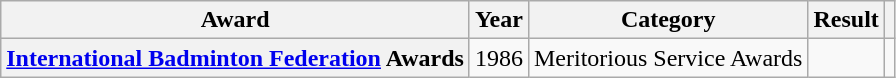<table class="wikitable plainrowheaders sortable">
<tr>
<th scope="col">Award</th>
<th scope="col">Year</th>
<th scope="col">Category</th>
<th scope="col">Result</th>
<th scope="col" class="unsortable"></th>
</tr>
<tr>
<th scope="row"><a href='#'>International Badminton Federation</a> Awards</th>
<td>1986</td>
<td>Meritorious Service Awards</td>
<td></td>
<td></td>
</tr>
</table>
